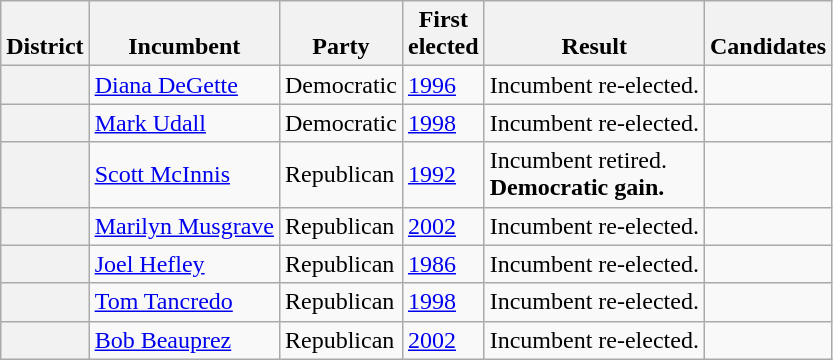<table class=wikitable>
<tr valign=bottom>
<th>District</th>
<th>Incumbent</th>
<th>Party</th>
<th>First<br>elected</th>
<th>Result</th>
<th>Candidates</th>
</tr>
<tr>
<th></th>
<td><a href='#'>Diana DeGette</a></td>
<td>Democratic</td>
<td><a href='#'>1996</a></td>
<td>Incumbent re-elected.</td>
<td nowrap></td>
</tr>
<tr>
<th></th>
<td><a href='#'>Mark Udall</a></td>
<td>Democratic</td>
<td><a href='#'>1998</a></td>
<td>Incumbent re-elected.</td>
<td nowrap></td>
</tr>
<tr>
<th></th>
<td><a href='#'>Scott McInnis</a></td>
<td>Republican</td>
<td><a href='#'>1992</a></td>
<td>Incumbent retired.<br><strong>Democratic gain.</strong></td>
<td nowrap></td>
</tr>
<tr>
<th></th>
<td><a href='#'>Marilyn Musgrave</a></td>
<td>Republican</td>
<td><a href='#'>2002</a></td>
<td>Incumbent re-elected.</td>
<td nowrap></td>
</tr>
<tr>
<th></th>
<td><a href='#'>Joel Hefley</a></td>
<td>Republican</td>
<td><a href='#'>1986</a></td>
<td>Incumbent re-elected.</td>
<td nowrap></td>
</tr>
<tr>
<th></th>
<td><a href='#'>Tom Tancredo</a></td>
<td>Republican</td>
<td><a href='#'>1998</a></td>
<td>Incumbent re-elected.</td>
<td nowrap></td>
</tr>
<tr>
<th></th>
<td><a href='#'>Bob Beauprez</a></td>
<td>Republican</td>
<td><a href='#'>2002</a></td>
<td>Incumbent re-elected.</td>
<td nowrap></td>
</tr>
</table>
